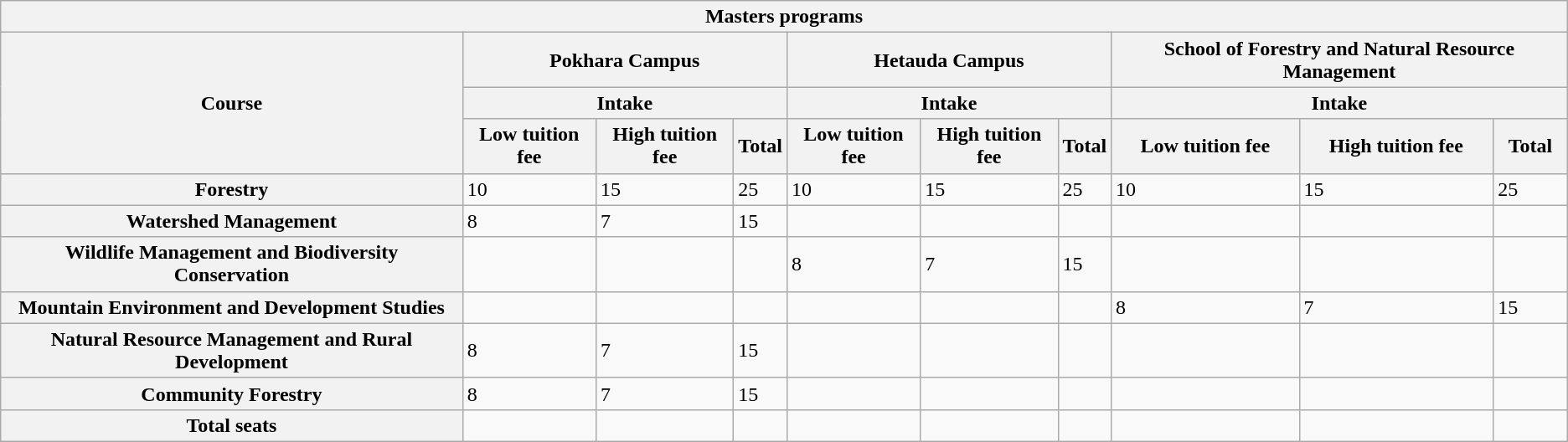<table class="wikitable">
<tr>
<th colspan="10">Masters programs</th>
</tr>
<tr>
<th rowspan="3">Course</th>
<th colspan="3">Pokhara Campus</th>
<th colspan="3">Hetauda Campus</th>
<th colspan="3">School of Forestry and Natural Resource Management</th>
</tr>
<tr>
<th colspan="3">Intake</th>
<th colspan="3">Intake</th>
<th colspan="3">Intake</th>
</tr>
<tr>
<th>Low tuition fee</th>
<th>High tuition fee</th>
<th>Total</th>
<th>Low tuition fee</th>
<th>High tuition fee</th>
<th>Total</th>
<th>Low tuition fee</th>
<th>High tuition fee</th>
<th>Total</th>
</tr>
<tr>
<th>Forestry</th>
<td>10</td>
<td>15</td>
<td>25</td>
<td>10</td>
<td>15</td>
<td>25</td>
<td>10</td>
<td>15</td>
<td>25</td>
</tr>
<tr>
<th>Watershed Management</th>
<td>8</td>
<td>7</td>
<td>15</td>
<td></td>
<td></td>
<td></td>
<td></td>
<td></td>
<td></td>
</tr>
<tr>
<th>Wildlife Management and Biodiversity Conservation</th>
<td></td>
<td></td>
<td></td>
<td>8</td>
<td>7</td>
<td>15</td>
<td></td>
<td></td>
<td></td>
</tr>
<tr>
<th>Mountain Environment and Development Studies</th>
<td></td>
<td></td>
<td></td>
<td></td>
<td></td>
<td></td>
<td>8</td>
<td>7</td>
<td>15</td>
</tr>
<tr>
<th>Natural Resource Management and Rural Development</th>
<td>8</td>
<td>7</td>
<td>15</td>
<td></td>
<td></td>
<td></td>
<td></td>
<td></td>
<td></td>
</tr>
<tr>
<th>Community Forestry</th>
<td>8</td>
<td>7</td>
<td>15</td>
<td></td>
<td></td>
<td></td>
<td></td>
<td></td>
<td></td>
</tr>
<tr>
<th>Total seats</th>
<td></td>
<td></td>
<td></td>
<td></td>
<td></td>
<td></td>
<td></td>
<td></td>
<td></td>
</tr>
</table>
